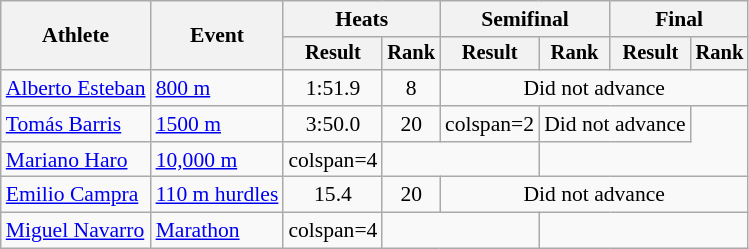<table class="wikitable" style="font-size:90%">
<tr>
<th rowspan="2">Athlete</th>
<th rowspan="2">Event</th>
<th colspan="2">Heats</th>
<th colspan="2">Semifinal</th>
<th colspan="2">Final</th>
</tr>
<tr style="font-size:95%">
<th>Result</th>
<th>Rank</th>
<th>Result</th>
<th>Rank</th>
<th>Result</th>
<th>Rank</th>
</tr>
<tr align=center>
<td align=left><a href='#'>Alberto Esteban</a></td>
<td align=left><a href='#'>800 m</a></td>
<td>1:51.9</td>
<td>8</td>
<td colspan=4>Did not advance</td>
</tr>
<tr align=center>
<td align=left><a href='#'>Tomás Barris</a></td>
<td align=left><a href='#'>1500 m</a></td>
<td>3:50.0</td>
<td>20</td>
<td>colspan=2 </td>
<td colspan=2>Did not advance</td>
</tr>
<tr align=center>
<td align=left><a href='#'>Mariano Haro</a></td>
<td align=left><a href='#'>10,000 m</a></td>
<td>colspan=4 </td>
<td colspan=2></td>
</tr>
<tr align=center>
<td align=left><a href='#'>Emilio Campra</a></td>
<td align=left><a href='#'>110 m hurdles</a></td>
<td>15.4</td>
<td>20</td>
<td colspan=4>Did not advance</td>
</tr>
<tr align=center>
<td align=left><a href='#'>Miguel Navarro</a></td>
<td align=left><a href='#'>Marathon</a></td>
<td>colspan=4 </td>
<td colspan=2></td>
</tr>
</table>
